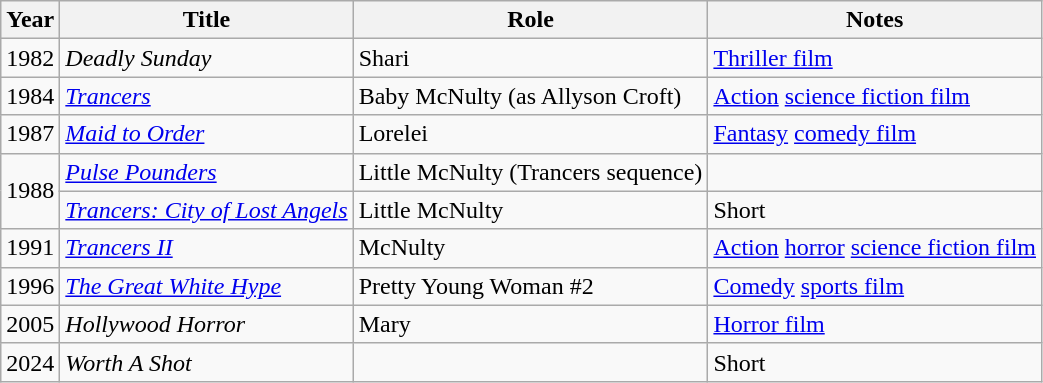<table class="wikitable sortable">
<tr>
<th>Year</th>
<th>Title</th>
<th>Role</th>
<th class="wikitable unsortable">Notes</th>
</tr>
<tr>
<td>1982</td>
<td><em>Deadly Sunday</em></td>
<td>Shari</td>
<td><a href='#'>Thriller film</a></td>
</tr>
<tr>
<td>1984</td>
<td><em><a href='#'>Trancers</a></em></td>
<td>Baby McNulty (as Allyson Croft)</td>
<td><a href='#'>Action</a> <a href='#'>science fiction film</a></td>
</tr>
<tr>
<td>1987</td>
<td><em><a href='#'>Maid to Order</a></em></td>
<td>Lorelei</td>
<td><a href='#'>Fantasy</a> <a href='#'>comedy film</a></td>
</tr>
<tr>
<td rowspan="2">1988</td>
<td><em><a href='#'>Pulse Pounders</a></em></td>
<td>Little McNulty (Trancers sequence)</td>
<td></td>
</tr>
<tr>
<td><em><a href='#'>Trancers: City of Lost Angels</a></em></td>
<td>Little McNulty</td>
<td>Short</td>
</tr>
<tr>
<td>1991</td>
<td><em><a href='#'>Trancers II</a></em></td>
<td>McNulty</td>
<td><a href='#'>Action</a> <a href='#'>horror</a> <a href='#'>science fiction film</a></td>
</tr>
<tr>
<td>1996</td>
<td><em><a href='#'>The Great White Hype</a></em></td>
<td>Pretty Young Woman #2</td>
<td><a href='#'>Comedy</a> <a href='#'>sports film</a></td>
</tr>
<tr>
<td>2005</td>
<td><em>Hollywood Horror</em></td>
<td>Mary</td>
<td><a href='#'>Horror film</a></td>
</tr>
<tr>
<td>2024</td>
<td><em>Worth A Shot</em></td>
<td></td>
<td>Short</td>
</tr>
</table>
